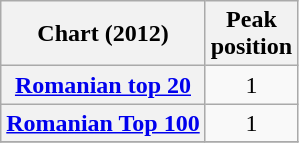<table class="wikitable plainrowheaders" style="text-align:center">
<tr>
<th>Chart (2012)</th>
<th>Peak<br>position</th>
</tr>
<tr>
<th scope="row"><a href='#'>Romanian top 20</a></th>
<td>1</td>
</tr>
<tr>
<th scope="row"><a href='#'>Romanian Top 100</a></th>
<td>1</td>
</tr>
<tr>
</tr>
</table>
